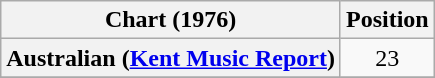<table class="wikitable sortable plainrowheaders">
<tr>
<th scope="col">Chart (1976)</th>
<th scope="col">Position</th>
</tr>
<tr>
<th scope="row">Australian (<a href='#'>Kent Music Report</a>)</th>
<td style="text-align:center;">23</td>
</tr>
<tr>
</tr>
</table>
